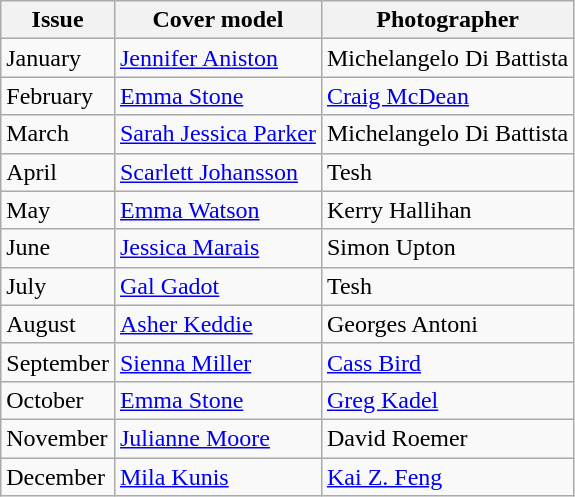<table class="sortable wikitable">
<tr>
<th>Issue</th>
<th>Cover model</th>
<th>Photographer</th>
</tr>
<tr>
<td>January</td>
<td><a href='#'>Jennifer Aniston</a></td>
<td>Michelangelo Di Battista</td>
</tr>
<tr>
<td>February</td>
<td><a href='#'>Emma Stone</a></td>
<td><a href='#'>Craig McDean</a></td>
</tr>
<tr>
<td>March</td>
<td><a href='#'>Sarah Jessica Parker</a></td>
<td>Michelangelo Di Battista</td>
</tr>
<tr>
<td>April</td>
<td><a href='#'>Scarlett Johansson</a></td>
<td>Tesh</td>
</tr>
<tr>
<td>May</td>
<td><a href='#'>Emma Watson</a></td>
<td>Kerry Hallihan</td>
</tr>
<tr>
<td>June</td>
<td><a href='#'>Jessica Marais</a></td>
<td>Simon Upton</td>
</tr>
<tr>
<td>July</td>
<td><a href='#'>Gal Gadot</a></td>
<td>Tesh</td>
</tr>
<tr>
<td>August</td>
<td><a href='#'>Asher Keddie</a></td>
<td>Georges Antoni</td>
</tr>
<tr>
<td>September</td>
<td><a href='#'>Sienna Miller</a></td>
<td><a href='#'>Cass Bird</a></td>
</tr>
<tr>
<td>October</td>
<td><a href='#'>Emma Stone</a></td>
<td><a href='#'>Greg Kadel</a></td>
</tr>
<tr>
<td>November</td>
<td><a href='#'>Julianne Moore</a></td>
<td>David Roemer</td>
</tr>
<tr>
<td>December</td>
<td><a href='#'>Mila Kunis</a></td>
<td><a href='#'>Kai Z. Feng</a></td>
</tr>
</table>
